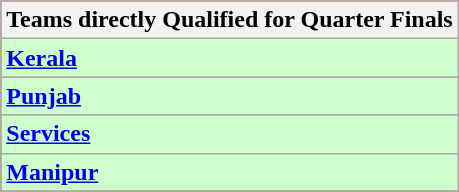<table class="wikitable sortable" style="background:#f76541;">
<tr>
<th>Teams directly Qualified for Quarter Finals</th>
</tr>
<tr style="background:#cfc;">
<td><strong><a href='#'>Kerala</a></strong></td>
</tr>
<tr style="background:#cfc;">
<td><strong><a href='#'>Punjab</a></strong></td>
</tr>
<tr style="background:#cfc;">
<td><strong><a href='#'>Services</a></strong></td>
</tr>
<tr style="background:#cfc;">
<td><strong><a href='#'>Manipur</a></strong></td>
</tr>
</table>
